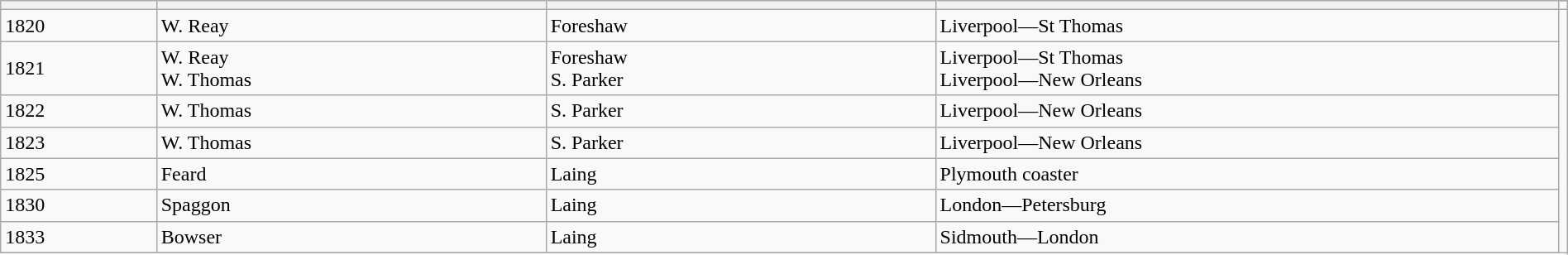<table class="wikitable" width=100%>
<tr valign="top">
<th width=10%; align= center rowspan=2></th>
<th width=25%; align= center rowspan=2></th>
<th width=25%; align= center rowspan=2></th>
<th width=40%; align= center rowspan=2></th>
</tr>
<tr>
<td></td>
</tr>
<tr>
<td>1820</td>
<td>W. Reay</td>
<td>Foreshaw</td>
<td>Liverpool—St Thomas</td>
</tr>
<tr>
<td>1821</td>
<td>W. Reay<br>W. Thomas</td>
<td>Foreshaw<br>S. Parker</td>
<td>Liverpool—St Thomas<br>Liverpool—New Orleans</td>
</tr>
<tr>
<td>1822</td>
<td>W. Thomas</td>
<td>S. Parker</td>
<td>Liverpool—New Orleans</td>
</tr>
<tr>
<td>1823</td>
<td>W. Thomas</td>
<td>S. Parker</td>
<td>Liverpool—New Orleans</td>
</tr>
<tr>
<td>1825</td>
<td>Feard</td>
<td>Laing</td>
<td>Plymouth coaster</td>
</tr>
<tr>
<td>1830</td>
<td>Spaggon</td>
<td>Laing</td>
<td>London—Petersburg</td>
</tr>
<tr>
<td>1833</td>
<td>Bowser</td>
<td>Laing</td>
<td>Sidmouth—London</td>
</tr>
<tr>
</tr>
</table>
